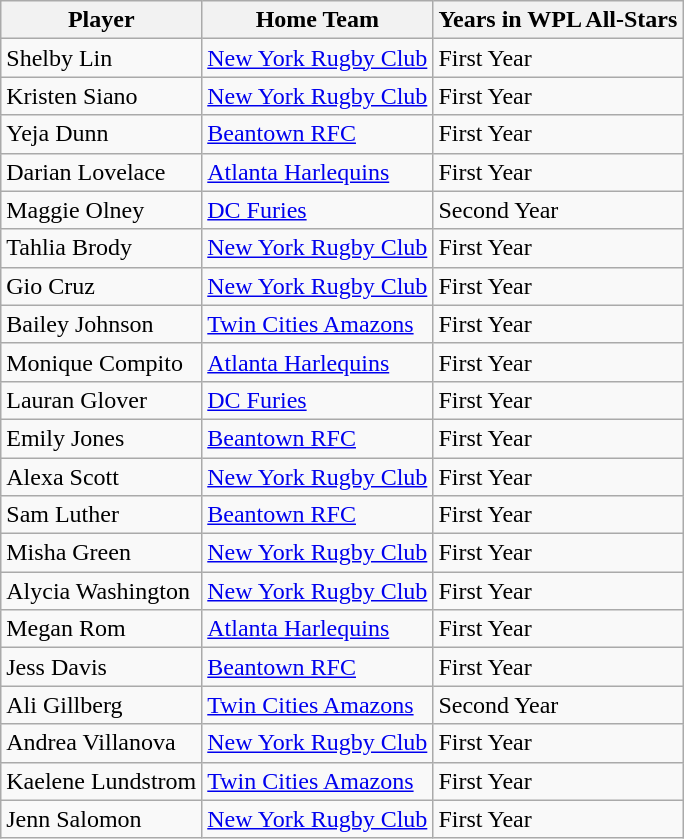<table class="wikitable">
<tr>
<th>Player</th>
<th>Home Team</th>
<th>Years in WPL All-Stars</th>
</tr>
<tr>
<td>Shelby Lin</td>
<td><a href='#'>New York Rugby Club</a></td>
<td>First Year</td>
</tr>
<tr>
<td>Kristen Siano</td>
<td><a href='#'>New York Rugby Club</a></td>
<td>First Year</td>
</tr>
<tr>
<td>Yeja Dunn</td>
<td><a href='#'>Beantown RFC</a></td>
<td>First Year</td>
</tr>
<tr>
<td>Darian Lovelace</td>
<td><a href='#'>Atlanta Harlequins</a></td>
<td>First Year</td>
</tr>
<tr>
<td>Maggie Olney</td>
<td><a href='#'>DC Furies</a></td>
<td>Second Year</td>
</tr>
<tr>
<td>Tahlia Brody</td>
<td><a href='#'>New York Rugby Club</a></td>
<td>First Year</td>
</tr>
<tr>
<td>Gio Cruz</td>
<td><a href='#'>New York Rugby Club</a></td>
<td>First Year</td>
</tr>
<tr>
<td>Bailey Johnson</td>
<td><a href='#'>Twin Cities Amazons</a></td>
<td>First Year</td>
</tr>
<tr>
<td>Monique Compito</td>
<td><a href='#'>Atlanta Harlequins</a></td>
<td>First Year</td>
</tr>
<tr>
<td>Lauran Glover</td>
<td><a href='#'>DC Furies</a></td>
<td>First Year</td>
</tr>
<tr>
<td>Emily Jones</td>
<td><a href='#'>Beantown RFC</a></td>
<td>First Year</td>
</tr>
<tr>
<td>Alexa Scott</td>
<td><a href='#'>New York Rugby Club</a></td>
<td>First Year</td>
</tr>
<tr>
<td>Sam Luther</td>
<td><a href='#'>Beantown RFC</a></td>
<td>First Year</td>
</tr>
<tr>
<td>Misha Green</td>
<td><a href='#'>New York Rugby Club</a></td>
<td>First Year</td>
</tr>
<tr>
<td>Alycia Washington</td>
<td><a href='#'>New York Rugby Club</a></td>
<td>First Year</td>
</tr>
<tr>
<td>Megan Rom</td>
<td><a href='#'>Atlanta Harlequins</a></td>
<td>First Year</td>
</tr>
<tr>
<td>Jess Davis</td>
<td><a href='#'>Beantown RFC</a></td>
<td>First Year</td>
</tr>
<tr>
<td>Ali Gillberg</td>
<td><a href='#'>Twin Cities Amazons</a></td>
<td>Second Year</td>
</tr>
<tr>
<td>Andrea Villanova</td>
<td><a href='#'>New York Rugby Club</a></td>
<td>First Year</td>
</tr>
<tr>
<td>Kaelene Lundstrom</td>
<td><a href='#'>Twin Cities Amazons</a></td>
<td>First Year</td>
</tr>
<tr>
<td>Jenn Salomon</td>
<td><a href='#'>New York Rugby Club</a></td>
<td>First Year</td>
</tr>
</table>
